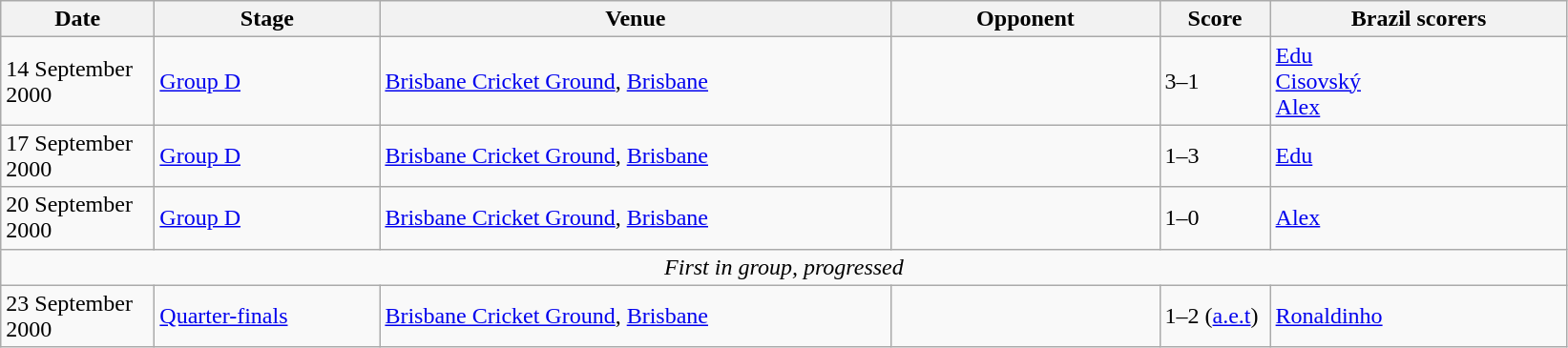<table class="wikitable">
<tr>
<th width=100px>Date</th>
<th width=150px>Stage</th>
<th width=350px>Venue</th>
<th width=180px>Opponent</th>
<th width=70px>Score</th>
<th width=200px>Brazil scorers</th>
</tr>
<tr>
<td>14 September 2000</td>
<td><a href='#'>Group D</a></td>
<td><a href='#'>Brisbane Cricket Ground</a>, <a href='#'>Brisbane</a></td>
<td></td>
<td>3–1</td>
<td><a href='#'>Edu</a>  <br> <a href='#'>Cisovský</a>  <br> <a href='#'>Alex</a> </td>
</tr>
<tr>
<td>17 September 2000</td>
<td><a href='#'>Group D</a></td>
<td><a href='#'>Brisbane Cricket Ground</a>, <a href='#'>Brisbane</a></td>
<td></td>
<td>1–3</td>
<td><a href='#'>Edu</a> </td>
</tr>
<tr>
<td>20 September 2000</td>
<td><a href='#'>Group D</a></td>
<td><a href='#'>Brisbane Cricket Ground</a>, <a href='#'>Brisbane</a></td>
<td></td>
<td>1–0</td>
<td><a href='#'>Alex</a> </td>
</tr>
<tr>
<td colspan="6" style="text-align:center;"><em>First in group, progressed</em></td>
</tr>
<tr>
<td>23 September 2000</td>
<td><a href='#'>Quarter-finals</a></td>
<td><a href='#'>Brisbane Cricket Ground</a>, <a href='#'>Brisbane</a></td>
<td></td>
<td>1–2 (<a href='#'>a.e.t</a>)</td>
<td><a href='#'>Ronaldinho</a> </td>
</tr>
</table>
